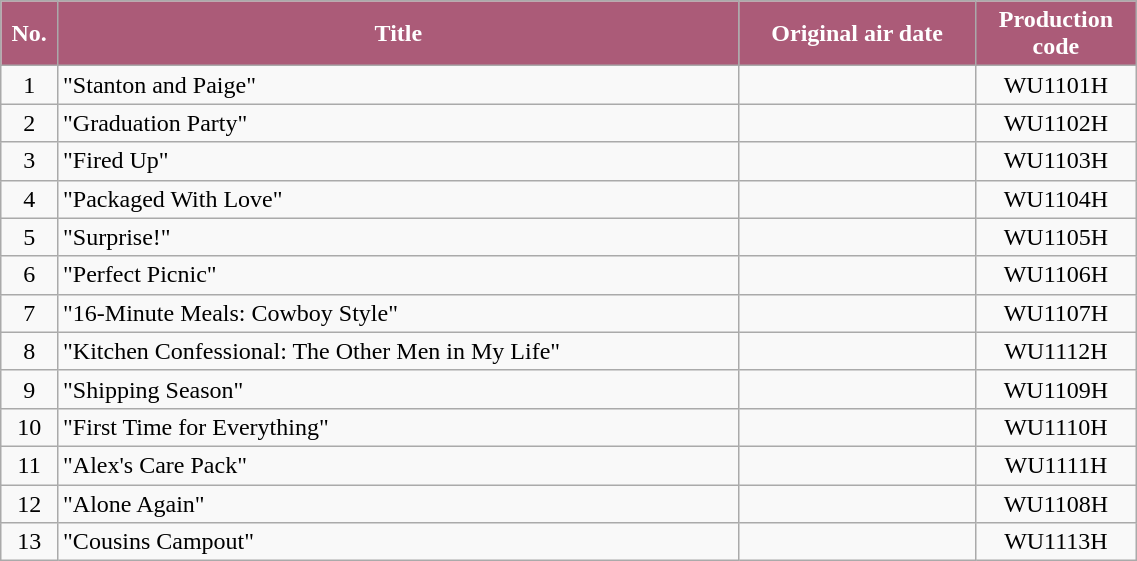<table class="wikitable plainrowheaders" style="width:60%;">
<tr>
<th style="background-color: #ab5b78; color: #FFFFFF;" width=5%>No.</th>
<th style="background-color: #ab5b78; color: #FFFFFF;" width=60%>Title</th>
<th style="background-color: #ab5b78; color: #FFFFFF;">Original air date</th>
<th style="background-color: #ab5b78; color: #FFFFFF;">Production<br>code</th>
</tr>
<tr>
<td align=center>1</td>
<td>"Stanton and Paige"</td>
<td align=center></td>
<td align=center>WU1101H</td>
</tr>
<tr>
<td align=center>2</td>
<td>"Graduation Party"</td>
<td align=center></td>
<td align=center>WU1102H</td>
</tr>
<tr>
<td align=center>3</td>
<td>"Fired Up"</td>
<td align=center></td>
<td align=center>WU1103H</td>
</tr>
<tr>
<td align=center>4</td>
<td>"Packaged With Love"</td>
<td align=center></td>
<td align=center>WU1104H</td>
</tr>
<tr>
<td align=center>5</td>
<td>"Surprise!"</td>
<td align=center></td>
<td align=center>WU1105H</td>
</tr>
<tr>
<td align=center>6</td>
<td>"Perfect Picnic"</td>
<td align=center></td>
<td align=center>WU1106H</td>
</tr>
<tr>
<td align=center>7</td>
<td>"16-Minute Meals: Cowboy Style"</td>
<td align=center></td>
<td align=center>WU1107H</td>
</tr>
<tr>
<td align=center>8</td>
<td>"Kitchen Confessional: The Other Men in My Life"</td>
<td align=center></td>
<td align=center>WU1112H</td>
</tr>
<tr>
<td align=center>9</td>
<td>"Shipping Season"</td>
<td align=center></td>
<td align=center>WU1109H</td>
</tr>
<tr>
<td align=center>10</td>
<td>"First Time for Everything"</td>
<td align=center></td>
<td align=center>WU1110H</td>
</tr>
<tr>
<td align=center>11</td>
<td>"Alex's Care Pack"</td>
<td align=center></td>
<td align=center>WU1111H</td>
</tr>
<tr>
<td align=center>12</td>
<td>"Alone Again"</td>
<td align=center></td>
<td align=center>WU1108H</td>
</tr>
<tr>
<td align=center>13</td>
<td>"Cousins Campout"</td>
<td align=center></td>
<td align=center>WU1113H</td>
</tr>
</table>
